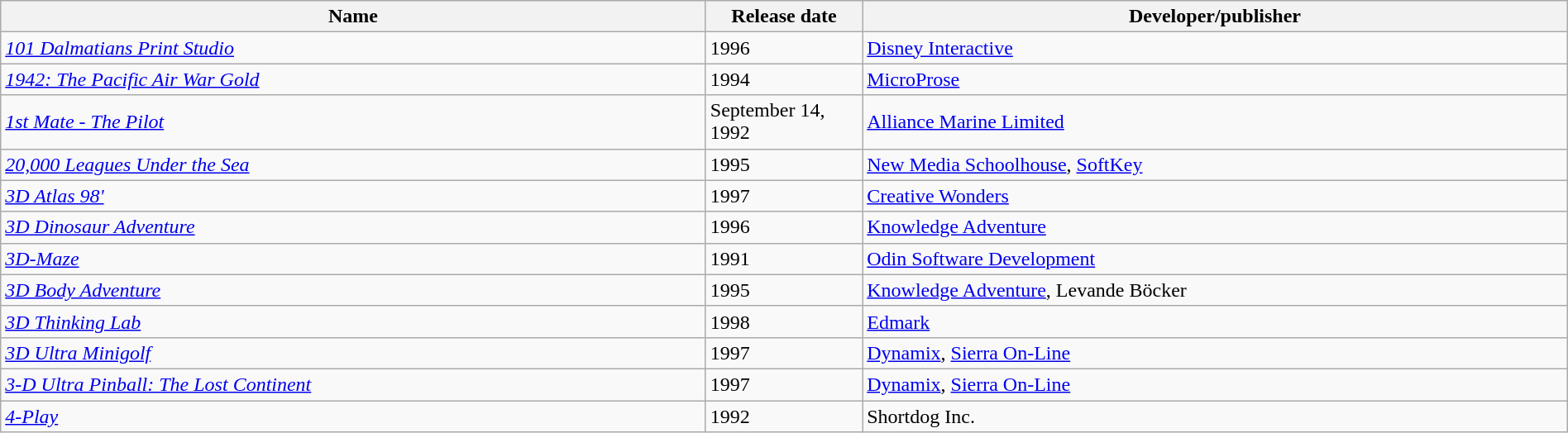<table class="wikitable sortable" style="width:100%;">
<tr>
<th style="width:45%;">Name</th>
<th style="width:10%;">Release date</th>
<th style="width:45%;">Developer/publisher</th>
</tr>
<tr>
<td><em><a href='#'>101 Dalmatians Print Studio</a></em></td>
<td>1996</td>
<td><a href='#'>Disney Interactive</a></td>
</tr>
<tr>
<td><em><a href='#'>1942: The Pacific Air War Gold</a></em></td>
<td>1994</td>
<td><a href='#'>MicroProse</a></td>
</tr>
<tr>
<td><em><a href='#'>1st Mate - The Pilot</a></em></td>
<td>September 14, 1992</td>
<td><a href='#'>Alliance Marine Limited</a></td>
</tr>
<tr>
<td><em><a href='#'>20,000 Leagues Under the Sea</a></em></td>
<td>1995</td>
<td><a href='#'>New Media Schoolhouse</a>, <a href='#'>SoftKey</a></td>
</tr>
<tr>
<td><em><a href='#'>3D Atlas 98'</a></em></td>
<td>1997</td>
<td><a href='#'>Creative Wonders</a></td>
</tr>
<tr>
<td><em><a href='#'>3D Dinosaur Adventure</a></em></td>
<td>1996</td>
<td><a href='#'>Knowledge Adventure</a></td>
</tr>
<tr>
<td><em><a href='#'>3D-Maze</a></em></td>
<td>1991</td>
<td><a href='#'>Odin Software Development</a></td>
</tr>
<tr>
<td><em><a href='#'>3D Body Adventure</a></em></td>
<td>1995</td>
<td><a href='#'>Knowledge Adventure</a>, Levande Böcker</td>
</tr>
<tr>
<td><em><a href='#'>3D Thinking Lab</a></em></td>
<td>1998</td>
<td><a href='#'>Edmark</a></td>
</tr>
<tr>
<td><em><a href='#'>3D Ultra Minigolf</a></em></td>
<td>1997</td>
<td><a href='#'>Dynamix</a>, <a href='#'>Sierra On-Line</a></td>
</tr>
<tr>
<td><em><a href='#'>3-D Ultra Pinball: The Lost Continent</a></em></td>
<td>1997</td>
<td><a href='#'>Dynamix</a>, <a href='#'>Sierra On-Line</a></td>
</tr>
<tr>
<td><em><a href='#'>4-Play</a></em></td>
<td>1992</td>
<td>Shortdog Inc.</td>
</tr>
</table>
